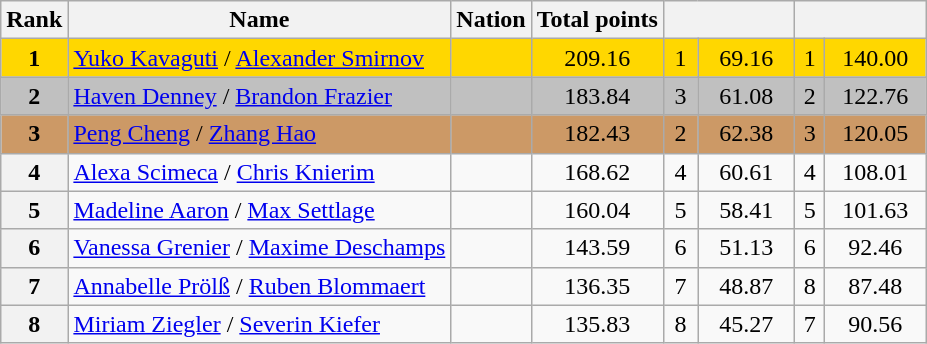<table class="wikitable sortable">
<tr>
<th>Rank</th>
<th>Name</th>
<th>Nation</th>
<th>Total points</th>
<th colspan="2" width="80px"></th>
<th colspan="2" width="80px"></th>
</tr>
<tr bgcolor="gold">
<td align="center"><strong>1</strong></td>
<td><a href='#'>Yuko Kavaguti</a> / <a href='#'>Alexander Smirnov</a></td>
<td></td>
<td align="center">209.16</td>
<td align="center">1</td>
<td align="center">69.16</td>
<td align="center">1</td>
<td align="center">140.00</td>
</tr>
<tr bgcolor="silver">
<td align="center"><strong>2</strong></td>
<td><a href='#'>Haven Denney</a> / <a href='#'>Brandon Frazier</a></td>
<td></td>
<td align="center">183.84</td>
<td align="center">3</td>
<td align="center">61.08</td>
<td align="center">2</td>
<td align="center">122.76</td>
</tr>
<tr bgcolor="cc9966">
<td align="center"><strong>3</strong></td>
<td><a href='#'>Peng Cheng</a> / <a href='#'>Zhang Hao</a></td>
<td></td>
<td align="center">182.43</td>
<td align="center">2</td>
<td align="center">62.38</td>
<td align="center">3</td>
<td align="center">120.05</td>
</tr>
<tr>
<th>4</th>
<td><a href='#'>Alexa Scimeca</a> / <a href='#'>Chris Knierim</a></td>
<td></td>
<td align="center">168.62</td>
<td align="center">4</td>
<td align="center">60.61</td>
<td align="center">4</td>
<td align="center">108.01</td>
</tr>
<tr>
<th>5</th>
<td><a href='#'>Madeline Aaron</a> / <a href='#'>Max Settlage</a></td>
<td></td>
<td align="center">160.04</td>
<td align="center">5</td>
<td align="center">58.41</td>
<td align="center">5</td>
<td align="center">101.63</td>
</tr>
<tr>
<th>6</th>
<td><a href='#'>Vanessa Grenier</a> / <a href='#'>Maxime Deschamps</a></td>
<td></td>
<td align="center">143.59</td>
<td align="center">6</td>
<td align="center">51.13</td>
<td align="center">6</td>
<td align="center">92.46</td>
</tr>
<tr>
<th>7</th>
<td><a href='#'>Annabelle Prölß</a> / <a href='#'>Ruben Blommaert</a></td>
<td></td>
<td align="center">136.35</td>
<td align="center">7</td>
<td align="center">48.87</td>
<td align="center">8</td>
<td align="center">87.48</td>
</tr>
<tr>
<th>8</th>
<td><a href='#'>Miriam Ziegler</a> / <a href='#'>Severin Kiefer</a></td>
<td></td>
<td align="center">135.83</td>
<td align="center">8</td>
<td align="center">45.27</td>
<td align="center">7</td>
<td align="center">90.56</td>
</tr>
</table>
